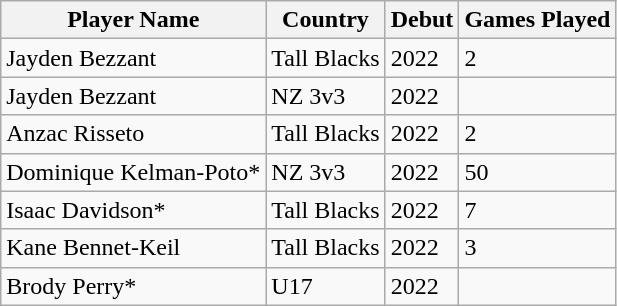<table class="wikitable">
<tr>
<th>Player Name</th>
<th>Country</th>
<th>Debut</th>
<th>Games Played</th>
</tr>
<tr>
<td>Jayden Bezzant</td>
<td> Tall Blacks</td>
<td>2022</td>
<td>2</td>
</tr>
<tr>
<td>Jayden Bezzant</td>
<td> NZ 3v3</td>
<td>2022</td>
<td></td>
</tr>
<tr>
<td>Anzac Risseto</td>
<td> Tall Blacks</td>
<td>2022</td>
<td>2</td>
</tr>
<tr>
<td>Dominique Kelman-Poto*</td>
<td> NZ 3v3</td>
<td>2022</td>
<td>50</td>
</tr>
<tr>
<td>Isaac Davidson*</td>
<td> Tall Blacks</td>
<td>2022</td>
<td>7</td>
</tr>
<tr>
<td>Kane Bennet-Keil</td>
<td> Tall Blacks</td>
<td>2022</td>
<td>3</td>
</tr>
<tr>
<td>Brody Perry*</td>
<td> U17</td>
<td>2022</td>
<td></td>
</tr>
</table>
